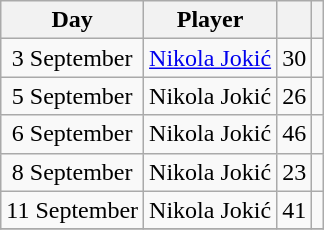<table class="wikitable sortable" style="text-align: center;">
<tr>
<th align="center">Day</th>
<th align="center">Player</th>
<th align="center"></th>
<th align="center"></th>
</tr>
<tr>
<td>3 September</td>
<td align="left"><a href='#'>Nikola Jokić</a></td>
<td>30</td>
<td></td>
</tr>
<tr>
<td>5 September</td>
<td align="left">Nikola Jokić</td>
<td>26</td>
<td></td>
</tr>
<tr>
<td>6 September</td>
<td align="left">Nikola Jokić</td>
<td>46</td>
<td></td>
</tr>
<tr>
<td>8 September</td>
<td align="left">Nikola Jokić</td>
<td>23</td>
<td></td>
</tr>
<tr>
<td>11 September</td>
<td align="left">Nikola Jokić</td>
<td>41</td>
<td></td>
</tr>
<tr>
</tr>
</table>
